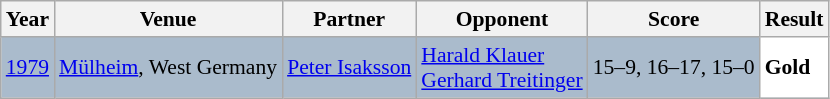<table class="sortable wikitable" style="font-size: 90%;">
<tr>
<th>Year</th>
<th>Venue</th>
<th>Partner</th>
<th>Opponent</th>
<th>Score</th>
<th>Result</th>
</tr>
<tr style="background:#AABBCC">
<td align="center"><a href='#'>1979</a></td>
<td align="left"><a href='#'>Mülheim</a>, West Germany</td>
<td align="left"> <a href='#'>Peter Isaksson</a></td>
<td align="left"> <a href='#'>Harald Klauer</a><br> <a href='#'>Gerhard Treitinger</a></td>
<td align="left">15–9, 16–17, 15–0</td>
<td style="text-align:left; background:white"> <strong>Gold</strong></td>
</tr>
</table>
